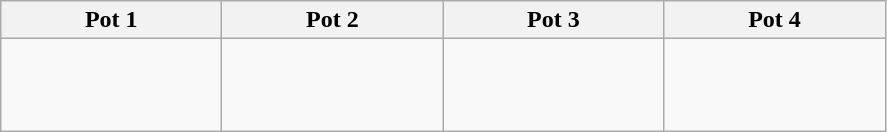<table class="wikitable">
<tr>
<th width=140>Pot 1</th>
<th width=140>Pot 2</th>
<th width=140>Pot 3</th>
<th width=140>Pot 4</th>
</tr>
<tr>
<td style="vertical-align: top;"><br><br><br></td>
<td style="vertical-align: top;"><br><br><br></td>
<td style="vertical-align: top;"><br><br><br></td>
<td style="vertical-align: top;"><br><br><br></td>
</tr>
</table>
